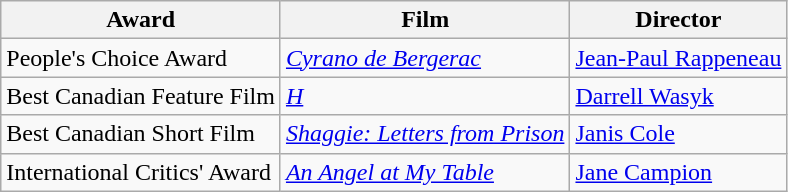<table class="wikitable">
<tr>
<th>Award</th>
<th>Film</th>
<th>Director</th>
</tr>
<tr>
<td>People's Choice Award</td>
<td><em><a href='#'>Cyrano de Bergerac</a></em></td>
<td><a href='#'>Jean-Paul Rappeneau</a></td>
</tr>
<tr>
<td>Best Canadian Feature Film</td>
<td><em><a href='#'>H</a></em></td>
<td><a href='#'>Darrell Wasyk</a></td>
</tr>
<tr>
<td>Best Canadian Short Film</td>
<td><em><a href='#'>Shaggie: Letters from Prison</a></em></td>
<td><a href='#'>Janis Cole</a></td>
</tr>
<tr>
<td>International Critics' Award</td>
<td><em><a href='#'>An Angel at My Table</a></em></td>
<td><a href='#'>Jane Campion</a></td>
</tr>
</table>
